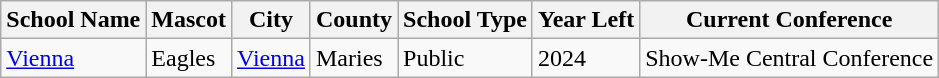<table class="wikitable sortable">
<tr>
<th>School Name</th>
<th>Mascot</th>
<th>City</th>
<th>County</th>
<th>School Type</th>
<th>Year Left</th>
<th>Current Conference</th>
</tr>
<tr>
<td><a href='#'>Vienna</a></td>
<td>Eagles</td>
<td><a href='#'>Vienna</a></td>
<td>Maries</td>
<td>Public</td>
<td>2024 </td>
<td>Show-Me Central Conference</td>
</tr>
</table>
